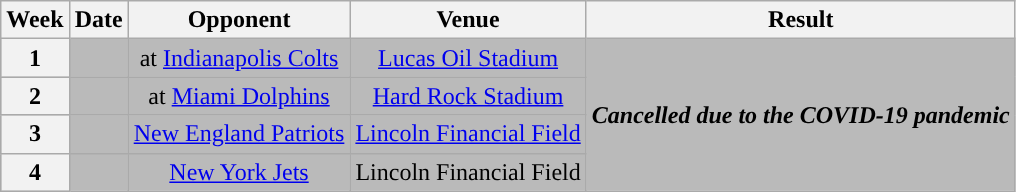<table class="wikitable" style="text-align:center">
<tr>
<th>Week</th>
<th>Date</th>
<th>Opponent</th>
<th>Venue</th>
<th>Result</th>
</tr>
<tr style="background:#bababa">
<th>1</th>
<td></td>
<td>at <a href='#'>Indianapolis Colts</a></td>
<td><a href='#'>Lucas Oil Stadium</a></td>
<td rowspan=4><strong><em>Cancelled due to the COVID-19 pandemic</em></strong></td>
</tr>
<tr style="background:#bababa">
<th>2</th>
<td></td>
<td>at <a href='#'>Miami Dolphins</a></td>
<td><a href='#'>Hard Rock Stadium</a></td>
</tr>
<tr style="background:#bababa">
<th>3</th>
<td></td>
<td><a href='#'>New England Patriots</a></td>
<td><a href='#'>Lincoln Financial Field</a></td>
</tr>
<tr style="background:#bababa">
<th>4</th>
<td></td>
<td><a href='#'>New York Jets</a></td>
<td>Lincoln Financial Field</td>
</tr>
</table>
